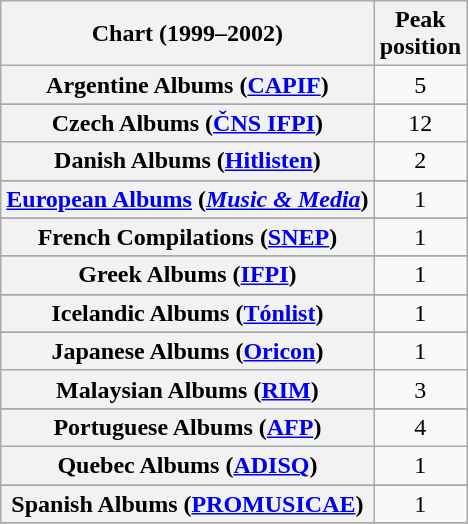<table class="wikitable sortable plainrowheaders" style="text-align:center">
<tr>
<th scope="col">Chart (1999–2002)</th>
<th scope="col">Peak<br>position</th>
</tr>
<tr>
<th scope="row">Argentine Albums (<a href='#'>CAPIF</a>)</th>
<td>5</td>
</tr>
<tr>
</tr>
<tr>
</tr>
<tr>
</tr>
<tr>
</tr>
<tr>
</tr>
<tr>
</tr>
<tr>
<th scope="row">Czech Albums (<a href='#'>ČNS IFPI</a>)</th>
<td>12</td>
</tr>
<tr>
<th scope="row">Danish Albums (<a href='#'>Hitlisten</a>)</th>
<td>2</td>
</tr>
<tr>
</tr>
<tr>
<th scope="row"><a href='#'>European Albums</a> (<em><a href='#'>Music & Media</a></em>)</th>
<td>1</td>
</tr>
<tr>
</tr>
<tr>
<th scope="row">French Compilations (<a href='#'>SNEP</a>)</th>
<td>1</td>
</tr>
<tr>
</tr>
<tr>
<th scope="row">Greek Albums (<a href='#'>IFPI</a>)</th>
<td>1</td>
</tr>
<tr>
</tr>
<tr>
<th scope="row">Icelandic Albums (<a href='#'>Tónlist</a>)</th>
<td>1</td>
</tr>
<tr>
</tr>
<tr>
</tr>
<tr>
<th scope="row">Japanese Albums (<a href='#'>Oricon</a>)</th>
<td>1</td>
</tr>
<tr>
<th scope="row">Malaysian Albums (<a href='#'>RIM</a>)</th>
<td>3</td>
</tr>
<tr>
</tr>
<tr>
</tr>
<tr>
<th scope="row">Portuguese Albums (<a href='#'>AFP</a>)</th>
<td>4</td>
</tr>
<tr>
<th scope="row">Quebec Albums (<a href='#'>ADISQ</a>)</th>
<td>1</td>
</tr>
<tr>
</tr>
<tr>
<th scope="row">Spanish Albums (<a href='#'>PROMUSICAE</a>)</th>
<td>1</td>
</tr>
<tr>
</tr>
<tr>
</tr>
<tr>
</tr>
<tr>
</tr>
<tr>
</tr>
</table>
